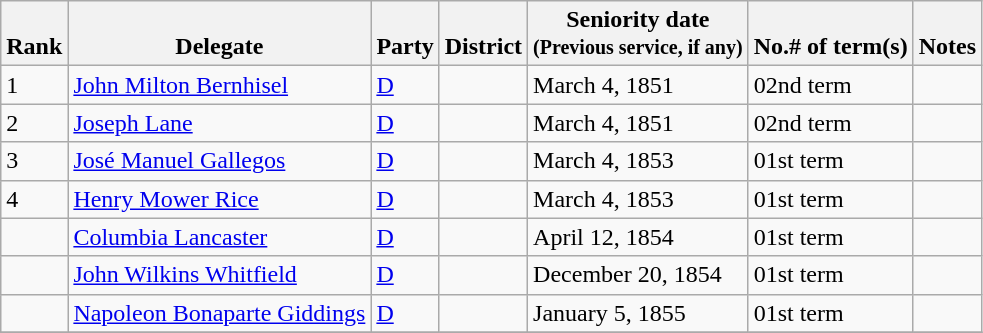<table class="wikitable sortable">
<tr valign=bottom>
<th>Rank</th>
<th>Delegate</th>
<th>Party</th>
<th>District</th>
<th>Seniority date<br><small>(Previous service, if any)</small><br></th>
<th>No.# of term(s)</th>
<th>Notes</th>
</tr>
<tr>
<td>1</td>
<td><a href='#'>John Milton Bernhisel</a></td>
<td><a href='#'>D</a></td>
<td></td>
<td>March 4, 1851</td>
<td>02nd term</td>
<td></td>
</tr>
<tr>
<td>2</td>
<td><a href='#'>Joseph Lane</a></td>
<td><a href='#'>D</a></td>
<td></td>
<td>March 4, 1851</td>
<td>02nd term</td>
<td></td>
</tr>
<tr>
<td>3</td>
<td><a href='#'>José Manuel Gallegos</a></td>
<td><a href='#'>D</a></td>
<td></td>
<td>March 4, 1853</td>
<td>01st term</td>
<td></td>
</tr>
<tr>
<td>4</td>
<td><a href='#'>Henry Mower Rice</a></td>
<td><a href='#'>D</a></td>
<td></td>
<td>March 4, 1853</td>
<td>01st term</td>
<td></td>
</tr>
<tr>
<td></td>
<td><a href='#'>Columbia Lancaster</a></td>
<td><a href='#'>D</a></td>
<td></td>
<td>April 12, 1854</td>
<td>01st term</td>
<td></td>
</tr>
<tr>
<td></td>
<td><a href='#'>John Wilkins Whitfield</a></td>
<td><a href='#'>D</a></td>
<td></td>
<td>December 20, 1854</td>
<td>01st term</td>
<td></td>
</tr>
<tr>
<td></td>
<td><a href='#'>Napoleon Bonaparte Giddings</a></td>
<td><a href='#'>D</a></td>
<td></td>
<td>January 5, 1855</td>
<td>01st term</td>
<td></td>
</tr>
<tr>
</tr>
</table>
